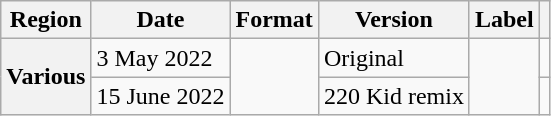<table class="wikitable plainrowheaders">
<tr>
<th scope="col">Region</th>
<th scope="col">Date</th>
<th scope="col">Format</th>
<th scope="col">Version</th>
<th scope="col">Label</th>
<th scope="col"></th>
</tr>
<tr>
<th scope="row" rowspan="2">Various</th>
<td>3 May 2022</td>
<td rowspan="2"></td>
<td>Original</td>
<td rowspan="2"></td>
<td></td>
</tr>
<tr>
<td>15 June 2022</td>
<td>220 Kid remix</td>
<td></td>
</tr>
</table>
